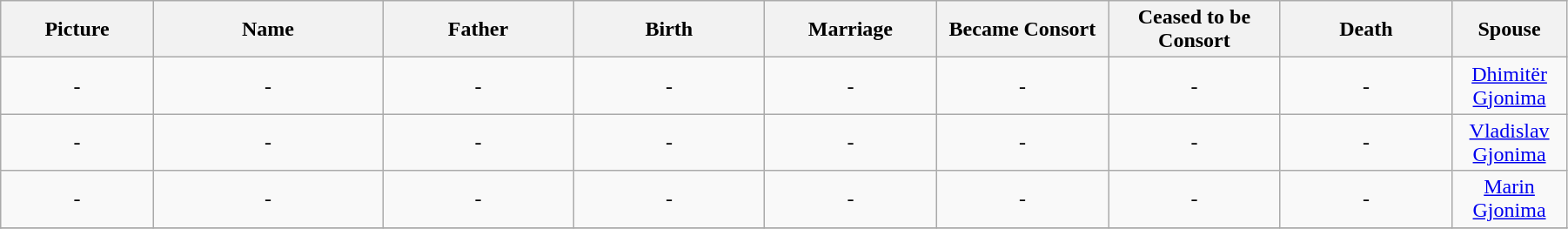<table width=95% class="wikitable">
<tr>
<th width = "8%">Picture</th>
<th width = "12%">Name</th>
<th width = "10%">Father</th>
<th width = "10%">Birth</th>
<th width = "9%">Marriage</th>
<th width = "9%">Became Consort</th>
<th width = "9%">Ceased to be Consort</th>
<th width = "9%">Death</th>
<th width = "6%">Spouse</th>
</tr>
<tr>
<td align="center">-</td>
<td align="center">-</td>
<td align="center">-</td>
<td align="center">-</td>
<td align="center">-</td>
<td align="center">-</td>
<td align="center">-</td>
<td align="center">-</td>
<td align="center"><a href='#'>Dhimitër Gjonima</a></td>
</tr>
<tr>
<td align="center">-</td>
<td align="center">-</td>
<td align="center">-</td>
<td align="center">-</td>
<td align="center">-</td>
<td align="center">-</td>
<td align="center">-</td>
<td align="center">-</td>
<td align="center"><a href='#'>Vladislav Gjonima</a></td>
</tr>
<tr>
<td align="center">-</td>
<td align="center">-</td>
<td align="center">-</td>
<td align="center">-</td>
<td align="center">-</td>
<td align="center">-</td>
<td align="center">-</td>
<td align="center">-</td>
<td align="center"><a href='#'>Marin Gjonima</a></td>
</tr>
<tr>
</tr>
</table>
